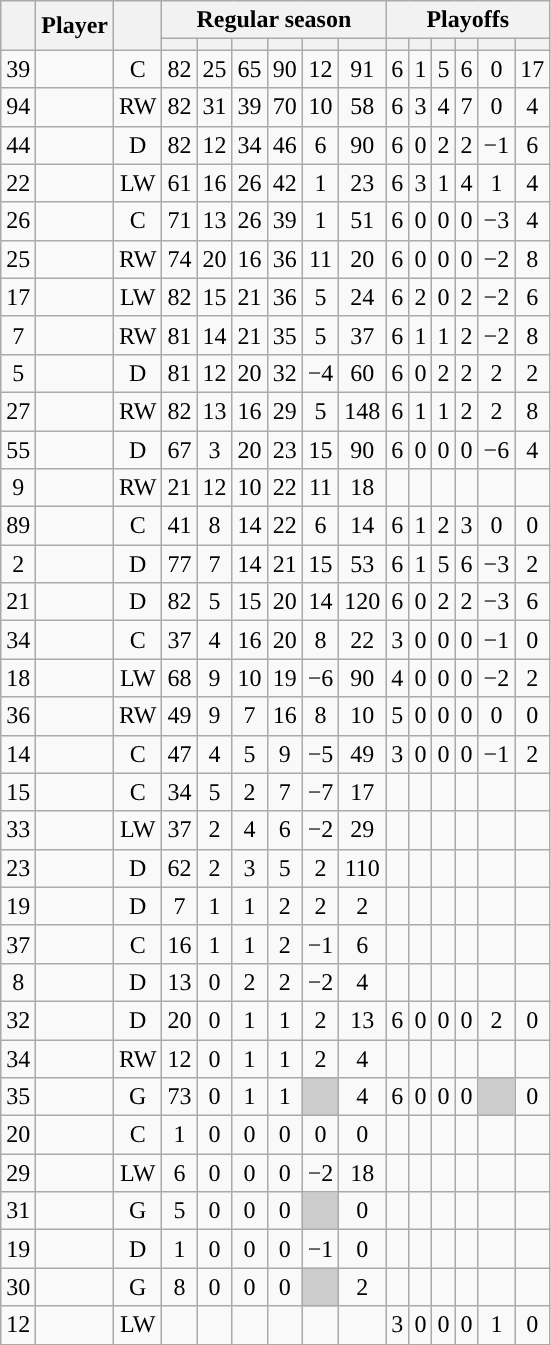<table class="wikitable sortable plainrowheaders" style="text-align:center;">
<tr>
<th scope="col" data-sort-type="number" rowspan="2"></th>
<th scope="col" rowspan="2">Player</th>
<th scope="col" rowspan="2"></th>
<th scope=colgroup colspan=6>Regular season</th>
<th scope=colgroup colspan=6>Playoffs</th>
</tr>
<tr>
<th scope="col" data-sort-type="number"></th>
<th scope="col" data-sort-type="number"></th>
<th scope="col" data-sort-type="number"></th>
<th scope="col" data-sort-type="number"></th>
<th scope="col" data-sort-type="number"></th>
<th scope="col" data-sort-type="number"></th>
<th scope="col" data-sort-type="number"></th>
<th scope="col" data-sort-type="number"></th>
<th scope="col" data-sort-type="number"></th>
<th scope="col" data-sort-type="number"></th>
<th scope="col" data-sort-type="number"></th>
<th scope="col" data-sort-type="number"></th>
</tr>
<tr>
<td scope="row">39</td>
<td align="left"></td>
<td>C</td>
<td>82</td>
<td>25</td>
<td>65</td>
<td>90</td>
<td>12</td>
<td>91</td>
<td>6</td>
<td>1</td>
<td>5</td>
<td>6</td>
<td>0</td>
<td>17</td>
</tr>
<tr>
<td scope="row">94</td>
<td align="left"></td>
<td>RW</td>
<td>82</td>
<td>31</td>
<td>39</td>
<td>70</td>
<td>10</td>
<td>58</td>
<td>6</td>
<td>3</td>
<td>4</td>
<td>7</td>
<td>0</td>
<td>4</td>
</tr>
<tr>
<td scope="row">44</td>
<td align="left"></td>
<td>D</td>
<td>82</td>
<td>12</td>
<td>34</td>
<td>46</td>
<td>6</td>
<td>90</td>
<td>6</td>
<td>0</td>
<td>2</td>
<td>2</td>
<td>−1</td>
<td>6</td>
</tr>
<tr>
<td scope="row">22</td>
<td align="left"></td>
<td>LW</td>
<td>61</td>
<td>16</td>
<td>26</td>
<td>42</td>
<td>1</td>
<td>23</td>
<td>6</td>
<td>3</td>
<td>1</td>
<td>4</td>
<td>1</td>
<td>4</td>
</tr>
<tr>
<td scope="row">26</td>
<td align="left"></td>
<td>C</td>
<td>71</td>
<td>13</td>
<td>26</td>
<td>39</td>
<td>1</td>
<td>51</td>
<td>6</td>
<td>0</td>
<td>0</td>
<td>0</td>
<td>−3</td>
<td>4</td>
</tr>
<tr>
<td scope="row">25</td>
<td align="left"></td>
<td>RW</td>
<td>74</td>
<td>20</td>
<td>16</td>
<td>36</td>
<td>11</td>
<td>20</td>
<td>6</td>
<td>0</td>
<td>0</td>
<td>0</td>
<td>−2</td>
<td>8</td>
</tr>
<tr>
<td scope="row">17</td>
<td align="left"></td>
<td>LW</td>
<td>82</td>
<td>15</td>
<td>21</td>
<td>36</td>
<td>5</td>
<td>24</td>
<td>6</td>
<td>2</td>
<td>0</td>
<td>2</td>
<td>−2</td>
<td>6</td>
</tr>
<tr>
<td scope="row">7</td>
<td align="left"></td>
<td>RW</td>
<td>81</td>
<td>14</td>
<td>21</td>
<td>35</td>
<td>5</td>
<td>37</td>
<td>6</td>
<td>1</td>
<td>1</td>
<td>2</td>
<td>−2</td>
<td>8</td>
</tr>
<tr>
<td scope="row">5</td>
<td align="left"></td>
<td>D</td>
<td>81</td>
<td>12</td>
<td>20</td>
<td>32</td>
<td>−4</td>
<td>60</td>
<td>6</td>
<td>0</td>
<td>2</td>
<td>2</td>
<td>2</td>
<td>2</td>
</tr>
<tr>
<td scope="row">27</td>
<td align="left"></td>
<td>RW</td>
<td>82</td>
<td>13</td>
<td>16</td>
<td>29</td>
<td>5</td>
<td>148</td>
<td>6</td>
<td>1</td>
<td>1</td>
<td>2</td>
<td>2</td>
<td>8</td>
</tr>
<tr>
<td scope="row">55</td>
<td align="left"></td>
<td>D</td>
<td>67</td>
<td>3</td>
<td>20</td>
<td>23</td>
<td>15</td>
<td>90</td>
<td>6</td>
<td>0</td>
<td>0</td>
<td>0</td>
<td>−6</td>
<td>4</td>
</tr>
<tr>
<td scope="row">9</td>
<td align="left"></td>
<td>RW</td>
<td>21</td>
<td>12</td>
<td>10</td>
<td>22</td>
<td>11</td>
<td>18</td>
<td></td>
<td></td>
<td></td>
<td></td>
<td></td>
<td></td>
</tr>
<tr>
<td scope="row">89</td>
<td align="left"></td>
<td>C</td>
<td>41</td>
<td>8</td>
<td>14</td>
<td>22</td>
<td>6</td>
<td>14</td>
<td>6</td>
<td>1</td>
<td>2</td>
<td>3</td>
<td>0</td>
<td>0</td>
</tr>
<tr>
<td scope="row">2</td>
<td align="left"></td>
<td>D</td>
<td>77</td>
<td>7</td>
<td>14</td>
<td>21</td>
<td>15</td>
<td>53</td>
<td>6</td>
<td>1</td>
<td>5</td>
<td>6</td>
<td>−3</td>
<td>2</td>
</tr>
<tr>
<td scope="row">21</td>
<td align="left"></td>
<td>D</td>
<td>82</td>
<td>5</td>
<td>15</td>
<td>20</td>
<td>14</td>
<td>120</td>
<td>6</td>
<td>0</td>
<td>2</td>
<td>2</td>
<td>−3</td>
<td>6</td>
</tr>
<tr>
<td scope="row">34</td>
<td align="left"></td>
<td>C</td>
<td>37</td>
<td>4</td>
<td>16</td>
<td>20</td>
<td>8</td>
<td>22</td>
<td>3</td>
<td>0</td>
<td>0</td>
<td>0</td>
<td>−1</td>
<td>0</td>
</tr>
<tr>
<td scope="row">18</td>
<td align="left"></td>
<td>LW</td>
<td>68</td>
<td>9</td>
<td>10</td>
<td>19</td>
<td>−6</td>
<td>90</td>
<td>4</td>
<td>0</td>
<td>0</td>
<td>0</td>
<td>−2</td>
<td>2</td>
</tr>
<tr>
<td scope="row">36</td>
<td align="left"></td>
<td>RW</td>
<td>49</td>
<td>9</td>
<td>7</td>
<td>16</td>
<td>8</td>
<td>10</td>
<td>5</td>
<td>0</td>
<td>0</td>
<td>0</td>
<td>0</td>
<td>0</td>
</tr>
<tr>
<td scope="row">14</td>
<td align="left"></td>
<td>C</td>
<td>47</td>
<td>4</td>
<td>5</td>
<td>9</td>
<td>−5</td>
<td>49</td>
<td>3</td>
<td>0</td>
<td>0</td>
<td>0</td>
<td>−1</td>
<td>2</td>
</tr>
<tr>
<td scope="row">15</td>
<td align="left"></td>
<td>C</td>
<td>34</td>
<td>5</td>
<td>2</td>
<td>7</td>
<td>−7</td>
<td>17</td>
<td></td>
<td></td>
<td></td>
<td></td>
<td></td>
<td></td>
</tr>
<tr>
<td scope="row">33</td>
<td align="left"></td>
<td>LW</td>
<td>37</td>
<td>2</td>
<td>4</td>
<td>6</td>
<td>−2</td>
<td>29</td>
<td></td>
<td></td>
<td></td>
<td></td>
<td></td>
<td></td>
</tr>
<tr>
<td scope="row">23</td>
<td align="left"></td>
<td>D</td>
<td>62</td>
<td>2</td>
<td>3</td>
<td>5</td>
<td>2</td>
<td>110</td>
<td></td>
<td></td>
<td></td>
<td></td>
<td></td>
<td></td>
</tr>
<tr>
<td scope="row">19</td>
<td align="left"></td>
<td>D</td>
<td>7</td>
<td>1</td>
<td>1</td>
<td>2</td>
<td>2</td>
<td>2</td>
<td></td>
<td></td>
<td></td>
<td></td>
<td></td>
<td></td>
</tr>
<tr>
<td scope="row">37</td>
<td align="left"></td>
<td>C</td>
<td>16</td>
<td>1</td>
<td>1</td>
<td>2</td>
<td>−1</td>
<td>6</td>
<td></td>
<td></td>
<td></td>
<td></td>
<td></td>
<td></td>
</tr>
<tr>
<td scope="row">8</td>
<td align="left"></td>
<td>D</td>
<td>13</td>
<td>0</td>
<td>2</td>
<td>2</td>
<td>−2</td>
<td>4</td>
<td></td>
<td></td>
<td></td>
<td></td>
<td></td>
<td></td>
</tr>
<tr>
<td scope="row">32</td>
<td align="left"></td>
<td>D</td>
<td>20</td>
<td>0</td>
<td>1</td>
<td>1</td>
<td>2</td>
<td>13</td>
<td>6</td>
<td>0</td>
<td>0</td>
<td>0</td>
<td>2</td>
<td>0</td>
</tr>
<tr>
<td scope="row">34</td>
<td align="left"></td>
<td>RW</td>
<td>12</td>
<td>0</td>
<td>1</td>
<td>1</td>
<td>2</td>
<td>4</td>
<td></td>
<td></td>
<td></td>
<td></td>
<td></td>
<td></td>
</tr>
<tr>
<td scope="row">35</td>
<td align="left"></td>
<td>G</td>
<td>73</td>
<td>0</td>
<td>1</td>
<td>1</td>
<td style="background:#ccc"></td>
<td>4</td>
<td>6</td>
<td>0</td>
<td>0</td>
<td>0</td>
<td style="background:#ccc"></td>
<td>0</td>
</tr>
<tr>
<td scope="row">20</td>
<td align="left"></td>
<td>C</td>
<td>1</td>
<td>0</td>
<td>0</td>
<td>0</td>
<td>0</td>
<td>0</td>
<td></td>
<td></td>
<td></td>
<td></td>
<td></td>
<td></td>
</tr>
<tr>
<td scope="row">29</td>
<td align="left"></td>
<td>LW</td>
<td>6</td>
<td>0</td>
<td>0</td>
<td>0</td>
<td>−2</td>
<td>18</td>
<td></td>
<td></td>
<td></td>
<td></td>
<td></td>
<td></td>
</tr>
<tr>
<td scope="row">31</td>
<td align="left"></td>
<td>G</td>
<td>5</td>
<td>0</td>
<td>0</td>
<td>0</td>
<td style="background:#ccc"></td>
<td>0</td>
<td></td>
<td></td>
<td></td>
<td></td>
<td></td>
<td></td>
</tr>
<tr>
<td scope="row">19</td>
<td align="left"></td>
<td>D</td>
<td>1</td>
<td>0</td>
<td>0</td>
<td>0</td>
<td>−1</td>
<td>0</td>
<td></td>
<td></td>
<td></td>
<td></td>
<td></td>
<td></td>
</tr>
<tr>
<td scope="row">30</td>
<td align="left"></td>
<td>G</td>
<td>8</td>
<td>0</td>
<td>0</td>
<td>0</td>
<td style="background:#ccc"></td>
<td>2</td>
<td></td>
<td></td>
<td></td>
<td></td>
<td></td>
<td></td>
</tr>
<tr>
<td scope="row">12</td>
<td align="left"></td>
<td>LW</td>
<td></td>
<td></td>
<td></td>
<td></td>
<td></td>
<td></td>
<td>3</td>
<td>0</td>
<td>0</td>
<td>0</td>
<td>1</td>
<td>0</td>
</tr>
</table>
